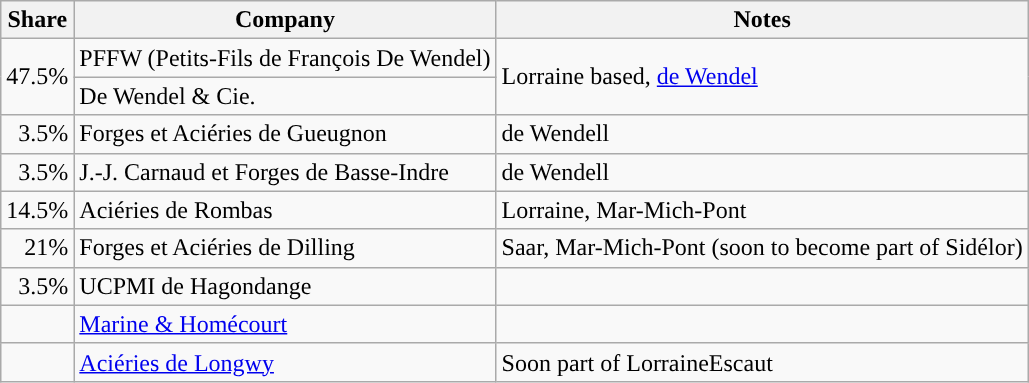<table class="wikitable sortable">
<tr>
<th>Share</th>
<th>Company</th>
<th>Notes</th>
</tr>
<tr>
<td rowspan=2 style="text-align:right;">47.5%</td>
<td>PFFW (Petits-Fils de François De Wendel)</td>
<td rowspan=2>Lorraine based, <a href='#'>de Wendel</a></td>
</tr>
<tr>
<td>De Wendel & Cie.</td>
</tr>
<tr>
<td style="text-align:right;">3.5%</td>
<td>Forges et Aciéries de Gueugnon</td>
<td>de Wendell</td>
</tr>
<tr>
<td style="text-align:right;">3.5%</td>
<td>J.-J. Carnaud et Forges de Basse-Indre</td>
<td>de Wendell</td>
</tr>
<tr>
<td style="text-align:right;">14.5%</td>
<td>Aciéries de Rombas</td>
<td>Lorraine, Mar-Mich-Pont</td>
</tr>
<tr>
<td style="text-align:right;">21%</td>
<td>Forges et Aciéries de Dilling</td>
<td>Saar, Mar-Mich-Pont (soon to become part of Sidélor)</td>
</tr>
<tr>
<td style="text-align:right;">3.5%</td>
<td>UCPMI de Hagondange</td>
<td></td>
</tr>
<tr>
<td></td>
<td><a href='#'>Marine & Homécourt</a></td>
<td></td>
</tr>
<tr>
<td></td>
<td><a href='#'>Aciéries de Longwy</a></td>
<td>Soon part of LorraineEscaut</td>
</tr>
</table>
